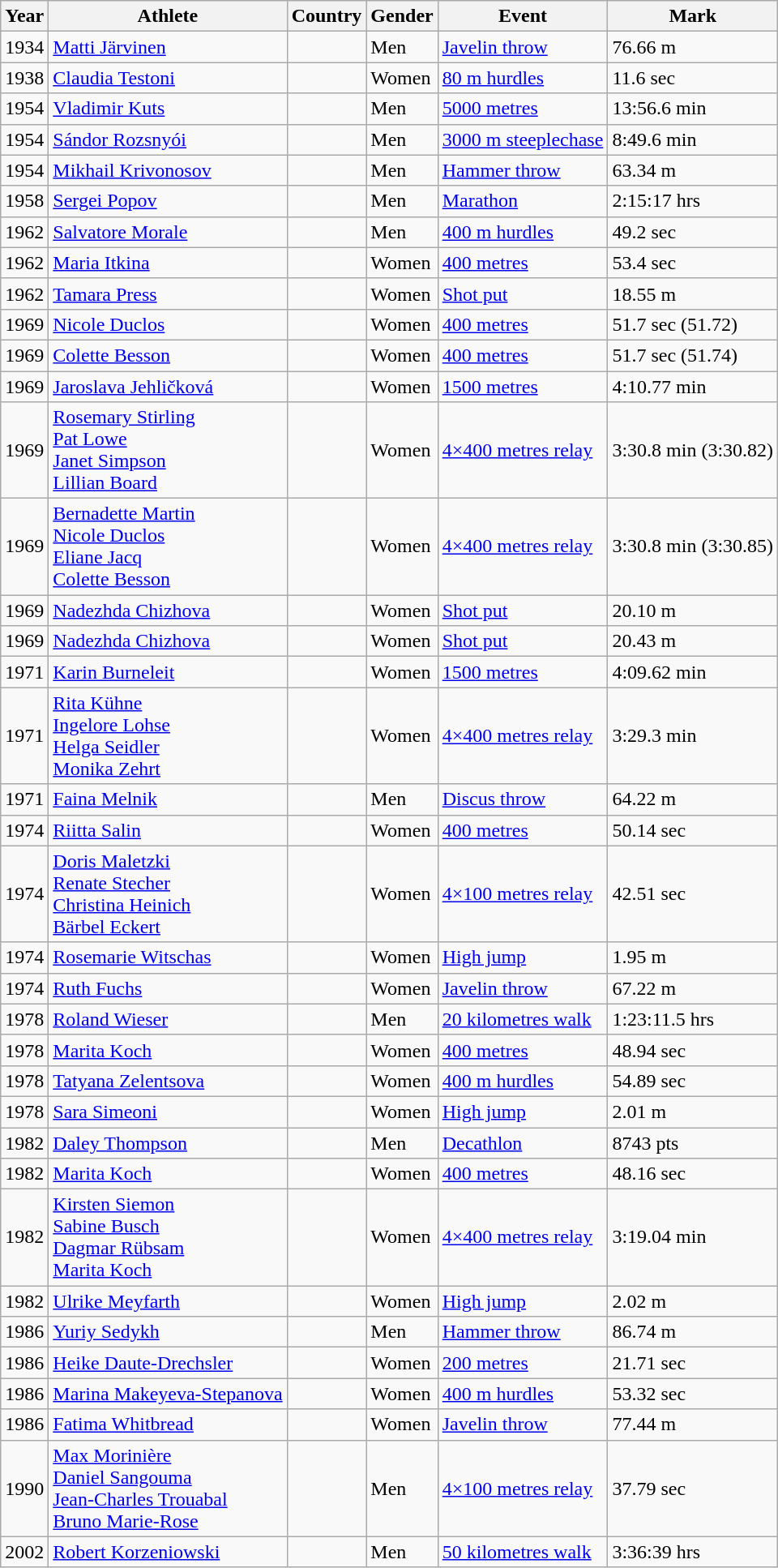<table class="wikitable sortable">
<tr>
<th>Year</th>
<th>Athlete</th>
<th>Country</th>
<th>Gender</th>
<th>Event</th>
<th>Mark</th>
</tr>
<tr>
<td>1934</td>
<td><a href='#'>Matti Järvinen</a></td>
<td></td>
<td>Men</td>
<td><a href='#'>Javelin throw</a></td>
<td>76.66 m</td>
</tr>
<tr>
<td>1938</td>
<td><a href='#'>Claudia Testoni</a></td>
<td></td>
<td>Women</td>
<td><a href='#'>80 m hurdles</a></td>
<td>11.6 sec</td>
</tr>
<tr>
<td>1954</td>
<td><a href='#'>Vladimir Kuts</a></td>
<td></td>
<td>Men</td>
<td><a href='#'>5000 metres</a></td>
<td>13:56.6 min</td>
</tr>
<tr>
<td>1954</td>
<td><a href='#'>Sándor Rozsnyói</a></td>
<td></td>
<td>Men</td>
<td><a href='#'>3000 m steeplechase</a></td>
<td>8:49.6 min</td>
</tr>
<tr>
<td>1954</td>
<td><a href='#'>Mikhail Krivonosov</a></td>
<td></td>
<td>Men</td>
<td><a href='#'>Hammer throw</a></td>
<td>63.34 m</td>
</tr>
<tr>
<td>1958</td>
<td><a href='#'>Sergei Popov</a></td>
<td></td>
<td>Men</td>
<td><a href='#'>Marathon</a></td>
<td>2:15:17 hrs</td>
</tr>
<tr>
<td>1962</td>
<td><a href='#'>Salvatore Morale</a></td>
<td></td>
<td>Men</td>
<td><a href='#'>400 m hurdles</a></td>
<td>49.2 sec</td>
</tr>
<tr>
<td>1962</td>
<td><a href='#'>Maria Itkina</a></td>
<td></td>
<td>Women</td>
<td><a href='#'>400 metres</a></td>
<td>53.4 sec</td>
</tr>
<tr>
<td>1962</td>
<td><a href='#'>Tamara Press</a></td>
<td></td>
<td>Women</td>
<td><a href='#'>Shot put</a></td>
<td>18.55 m</td>
</tr>
<tr>
<td>1969</td>
<td><a href='#'>Nicole Duclos</a></td>
<td></td>
<td>Women</td>
<td><a href='#'>400 metres</a></td>
<td>51.7 sec (51.72)</td>
</tr>
<tr>
<td>1969</td>
<td><a href='#'>Colette Besson</a></td>
<td></td>
<td>Women</td>
<td><a href='#'>400 metres</a></td>
<td>51.7 sec (51.74)</td>
</tr>
<tr>
<td>1969</td>
<td><a href='#'>Jaroslava Jehličková</a></td>
<td></td>
<td>Women</td>
<td><a href='#'>1500 metres</a></td>
<td>4:10.77 min</td>
</tr>
<tr>
<td>1969</td>
<td><a href='#'>Rosemary Stirling</a><br><a href='#'>Pat Lowe</a><br><a href='#'>Janet Simpson</a><br><a href='#'>Lillian Board</a></td>
<td></td>
<td>Women</td>
<td><a href='#'>4×400 metres relay</a></td>
<td>3:30.8 min (3:30.82)</td>
</tr>
<tr>
<td>1969</td>
<td><a href='#'>Bernadette Martin</a><br><a href='#'>Nicole Duclos</a><br><a href='#'>Eliane Jacq</a><br><a href='#'>Colette Besson</a></td>
<td></td>
<td>Women</td>
<td><a href='#'>4×400 metres relay</a></td>
<td>3:30.8 min (3:30.85)</td>
</tr>
<tr>
<td>1969</td>
<td><a href='#'>Nadezhda Chizhova</a></td>
<td></td>
<td>Women</td>
<td><a href='#'>Shot put</a></td>
<td>20.10 m</td>
</tr>
<tr>
<td>1969</td>
<td><a href='#'>Nadezhda Chizhova</a></td>
<td></td>
<td>Women</td>
<td><a href='#'>Shot put</a></td>
<td>20.43 m</td>
</tr>
<tr>
<td>1971</td>
<td><a href='#'>Karin Burneleit</a></td>
<td></td>
<td>Women</td>
<td><a href='#'>1500 metres</a></td>
<td>4:09.62 min</td>
</tr>
<tr>
<td>1971</td>
<td><a href='#'>Rita Kühne</a><br><a href='#'>Ingelore Lohse</a><br><a href='#'>Helga Seidler</a><br><a href='#'>Monika Zehrt</a></td>
<td></td>
<td>Women</td>
<td><a href='#'>4×400 metres relay</a></td>
<td>3:29.3 min</td>
</tr>
<tr>
<td>1971</td>
<td><a href='#'>Faina Melnik</a></td>
<td></td>
<td>Men</td>
<td><a href='#'>Discus throw</a></td>
<td>64.22 m</td>
</tr>
<tr>
<td>1974</td>
<td><a href='#'>Riitta Salin</a></td>
<td></td>
<td>Women</td>
<td><a href='#'>400 metres</a></td>
<td>50.14 sec</td>
</tr>
<tr>
<td>1974</td>
<td><a href='#'>Doris Maletzki</a><br><a href='#'>Renate Stecher</a><br><a href='#'>Christina Heinich</a><br><a href='#'>Bärbel Eckert</a></td>
<td></td>
<td>Women</td>
<td><a href='#'>4×100 metres relay</a></td>
<td>42.51 sec</td>
</tr>
<tr>
<td>1974</td>
<td><a href='#'>Rosemarie Witschas</a></td>
<td></td>
<td>Women</td>
<td><a href='#'>High jump</a></td>
<td>1.95 m</td>
</tr>
<tr>
<td>1974</td>
<td><a href='#'>Ruth Fuchs</a></td>
<td></td>
<td>Women</td>
<td><a href='#'>Javelin throw</a></td>
<td>67.22 m</td>
</tr>
<tr>
<td>1978</td>
<td><a href='#'>Roland Wieser</a></td>
<td></td>
<td>Men</td>
<td><a href='#'>20 kilometres walk</a></td>
<td>1:23:11.5 hrs</td>
</tr>
<tr>
<td>1978</td>
<td><a href='#'>Marita Koch</a></td>
<td></td>
<td>Women</td>
<td><a href='#'>400 metres</a></td>
<td>48.94 sec</td>
</tr>
<tr>
<td>1978</td>
<td><a href='#'>Tatyana Zelentsova</a></td>
<td></td>
<td>Women</td>
<td><a href='#'>400 m hurdles</a></td>
<td>54.89 sec</td>
</tr>
<tr>
<td>1978</td>
<td><a href='#'>Sara Simeoni</a></td>
<td></td>
<td>Women</td>
<td><a href='#'>High jump</a></td>
<td>2.01 m</td>
</tr>
<tr>
<td>1982</td>
<td><a href='#'>Daley Thompson</a></td>
<td></td>
<td>Men</td>
<td><a href='#'>Decathlon</a></td>
<td>8743 pts</td>
</tr>
<tr>
<td>1982</td>
<td><a href='#'>Marita Koch</a></td>
<td></td>
<td>Women</td>
<td><a href='#'>400 metres</a></td>
<td>48.16 sec</td>
</tr>
<tr>
<td>1982</td>
<td><a href='#'>Kirsten Siemon</a><br><a href='#'>Sabine Busch</a><br><a href='#'>Dagmar Rübsam</a><br><a href='#'>Marita Koch</a></td>
<td></td>
<td>Women</td>
<td><a href='#'>4×400 metres relay</a></td>
<td>3:19.04 min</td>
</tr>
<tr>
<td>1982</td>
<td><a href='#'>Ulrike Meyfarth</a></td>
<td></td>
<td>Women</td>
<td><a href='#'>High jump</a></td>
<td>2.02 m</td>
</tr>
<tr>
<td>1986</td>
<td><a href='#'>Yuriy Sedykh</a></td>
<td></td>
<td>Men</td>
<td><a href='#'>Hammer throw</a></td>
<td>86.74 m</td>
</tr>
<tr>
<td>1986</td>
<td><a href='#'>Heike Daute-Drechsler</a></td>
<td></td>
<td>Women</td>
<td><a href='#'>200 metres</a></td>
<td>21.71 sec</td>
</tr>
<tr>
<td>1986</td>
<td><a href='#'>Marina Makeyeva-Stepanova</a></td>
<td></td>
<td>Women</td>
<td><a href='#'>400 m hurdles</a></td>
<td>53.32 sec</td>
</tr>
<tr>
<td>1986</td>
<td><a href='#'>Fatima Whitbread</a></td>
<td></td>
<td>Women</td>
<td><a href='#'>Javelin throw</a></td>
<td>77.44 m</td>
</tr>
<tr>
<td>1990</td>
<td><a href='#'>Max Morinière</a><br><a href='#'>Daniel Sangouma</a><br><a href='#'>Jean-Charles Trouabal</a><br><a href='#'>Bruno Marie-Rose</a></td>
<td></td>
<td>Men</td>
<td><a href='#'>4×100 metres relay</a></td>
<td>37.79 sec</td>
</tr>
<tr>
<td>2002</td>
<td><a href='#'>Robert Korzeniowski</a></td>
<td></td>
<td>Men</td>
<td><a href='#'>50 kilometres walk</a></td>
<td>3:36:39 hrs</td>
</tr>
</table>
